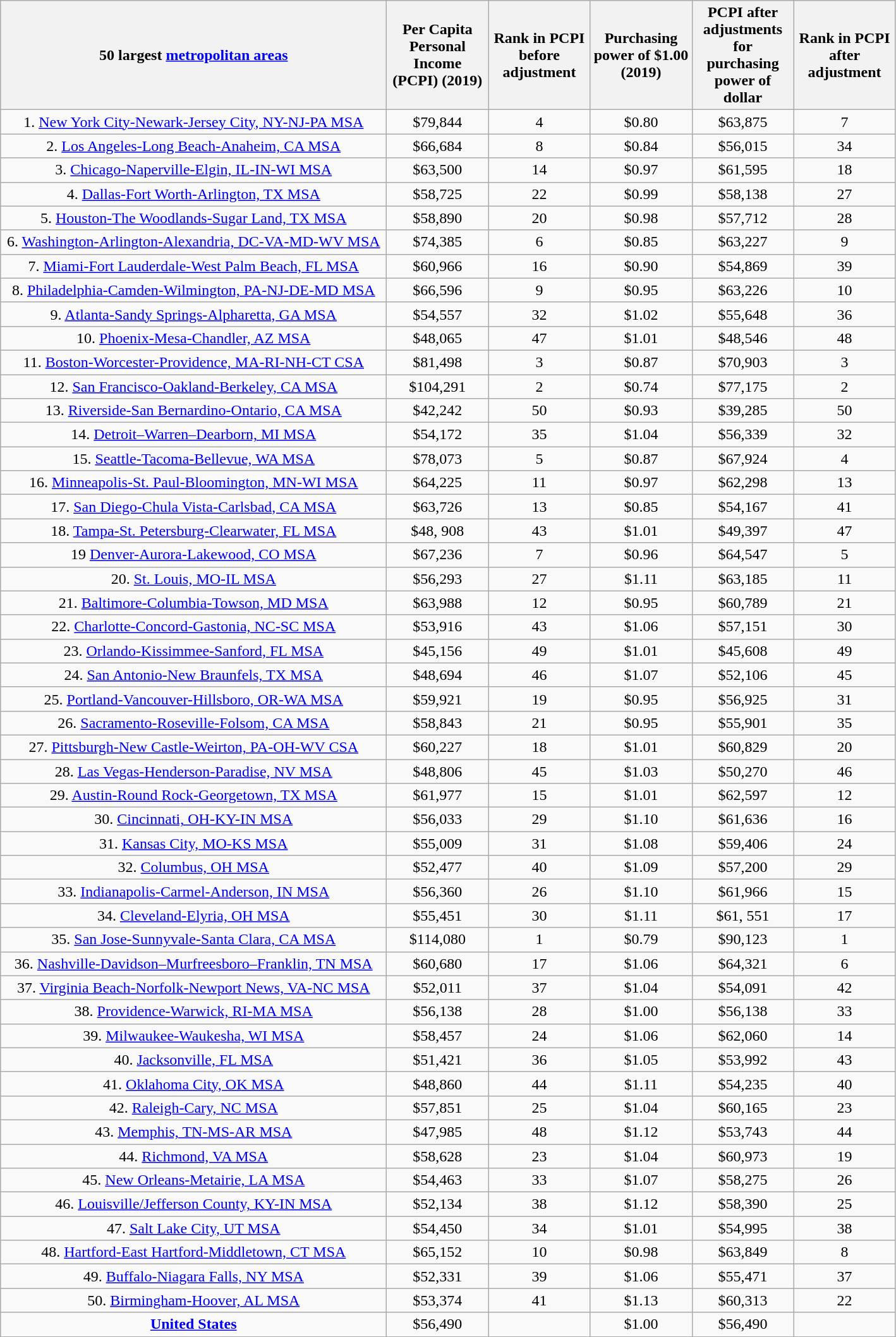<table class="wikitable sortable" style="text-align:center;">
<tr>
<th !  width="400">50 largest <a href='#'>metropolitan areas</a></th>
<th width="100">Per Capita Personal Income (PCPI) (2019)</th>
<th width="100">Rank in PCPI before adjustment</th>
<th width="100">Purchasing power of $1.00 (2019)</th>
<th width="100">PCPI after adjustments for purchasing power of dollar</th>
<th width="100">Rank in PCPI after adjustment</th>
</tr>
<tr>
<td>1.  <a href='#'>New York City-Newark-Jersey City, NY-NJ-PA MSA</a></td>
<td>$79,844</td>
<td>4</td>
<td>$0.80</td>
<td>$63,875</td>
<td>7</td>
</tr>
<tr>
<td>2.  <a href='#'>Los Angeles-Long Beach-Anaheim, CA MSA</a></td>
<td>$66,684</td>
<td>8</td>
<td>$0.84</td>
<td>$56,015</td>
<td>34</td>
</tr>
<tr>
<td>3.  <a href='#'>Chicago-Naperville-Elgin, IL-IN-WI MSA</a></td>
<td>$63,500</td>
<td>14</td>
<td>$0.97</td>
<td>$61,595</td>
<td>18</td>
</tr>
<tr>
<td>4.  <a href='#'>Dallas-Fort Worth-Arlington, TX MSA</a></td>
<td>$58,725</td>
<td>22</td>
<td>$0.99</td>
<td>$58,138</td>
<td>27</td>
</tr>
<tr>
<td>5.  <a href='#'>Houston-The Woodlands-Sugar Land, TX MSA</a></td>
<td>$58,890</td>
<td>20</td>
<td>$0.98</td>
<td>$57,712</td>
<td>28</td>
</tr>
<tr>
<td>6.  <a href='#'>Washington-Arlington-Alexandria, DC-VA-MD-WV MSA</a></td>
<td>$74,385</td>
<td>6</td>
<td>$0.85</td>
<td>$63,227</td>
<td>9</td>
</tr>
<tr>
<td>7.  <a href='#'>Miami-Fort Lauderdale-West Palm Beach, FL MSA</a></td>
<td>$60,966</td>
<td>16</td>
<td>$0.90</td>
<td>$54,869</td>
<td>39</td>
</tr>
<tr>
<td>8.  <a href='#'>Philadelphia-Camden-Wilmington, PA-NJ-DE-MD MSA</a></td>
<td>$66,596</td>
<td>9</td>
<td>$0.95</td>
<td>$63,226</td>
<td>10</td>
</tr>
<tr>
<td>9.  <a href='#'>Atlanta-Sandy Springs-Alpharetta, GA MSA</a></td>
<td>$54,557</td>
<td>32</td>
<td>$1.02</td>
<td>$55,648</td>
<td>36</td>
</tr>
<tr>
<td>10. <a href='#'>Phoenix-Mesa-Chandler, AZ MSA</a></td>
<td>$48,065</td>
<td>47</td>
<td>$1.01</td>
<td>$48,546</td>
<td>48</td>
</tr>
<tr>
<td>11. <a href='#'>Boston-Worcester-Providence, MA-RI-NH-CT CSA</a></td>
<td>$81,498</td>
<td>3</td>
<td>$0.87</td>
<td>$70,903</td>
<td>3</td>
</tr>
<tr>
<td>12. <a href='#'>San Francisco-Oakland-Berkeley, CA MSA</a></td>
<td>$104,291</td>
<td>2</td>
<td>$0.74</td>
<td>$77,175</td>
<td>2</td>
</tr>
<tr>
<td>13. <a href='#'>Riverside-San Bernardino-Ontario, CA MSA</a></td>
<td>$42,242</td>
<td>50</td>
<td>$0.93</td>
<td>$39,285</td>
<td>50</td>
</tr>
<tr>
<td>14. <a href='#'>Detroit–Warren–Dearborn, MI MSA</a></td>
<td>$54,172</td>
<td>35</td>
<td>$1.04</td>
<td>$56,339</td>
<td>32</td>
</tr>
<tr>
<td>15. <a href='#'>Seattle-Tacoma-Bellevue, WA MSA</a></td>
<td>$78,073</td>
<td>5</td>
<td>$0.87</td>
<td>$67,924</td>
<td>4</td>
</tr>
<tr>
<td>16. <a href='#'>Minneapolis-St. Paul-Bloomington, MN-WI MSA</a></td>
<td>$64,225</td>
<td>11</td>
<td>$0.97</td>
<td>$62,298</td>
<td>13</td>
</tr>
<tr>
<td>17. <a href='#'>San Diego-Chula Vista-Carlsbad, CA MSA</a></td>
<td>$63,726</td>
<td>13</td>
<td>$0.85</td>
<td>$54,167</td>
<td>41</td>
</tr>
<tr>
<td>18. <a href='#'>Tampa-St. Petersburg-Clearwater, FL MSA</a></td>
<td>$48, 908</td>
<td>43</td>
<td>$1.01</td>
<td>$49,397</td>
<td>47</td>
</tr>
<tr>
<td>19 <a href='#'>Denver-Aurora-Lakewood, CO MSA</a></td>
<td>$67,236</td>
<td>7</td>
<td>$0.96</td>
<td>$64,547</td>
<td>5</td>
</tr>
<tr>
<td>20. <a href='#'>St. Louis, MO-IL MSA</a></td>
<td>$56,293</td>
<td>27</td>
<td>$1.11</td>
<td>$63,185</td>
<td>11</td>
</tr>
<tr>
<td>21. <a href='#'>Baltimore-Columbia-Towson, MD MSA</a></td>
<td>$63,988</td>
<td>12</td>
<td>$0.95</td>
<td>$60,789</td>
<td>21</td>
</tr>
<tr>
<td>22. <a href='#'>Charlotte-Concord-Gastonia, NC-SC MSA</a></td>
<td>$53,916</td>
<td>43</td>
<td>$1.06</td>
<td>$57,151</td>
<td>30</td>
</tr>
<tr>
<td>23. <a href='#'>Orlando-Kissimmee-Sanford, FL MSA</a></td>
<td>$45,156</td>
<td>49</td>
<td>$1.01</td>
<td>$45,608</td>
<td>49</td>
</tr>
<tr>
<td>24. <a href='#'>San Antonio-New Braunfels, TX MSA</a></td>
<td>$48,694</td>
<td>46</td>
<td>$1.07</td>
<td>$52,106</td>
<td>45</td>
</tr>
<tr>
<td>25. <a href='#'>Portland-Vancouver-Hillsboro, OR-WA MSA</a></td>
<td>$59,921</td>
<td>19</td>
<td>$0.95</td>
<td>$56,925</td>
<td>31</td>
</tr>
<tr>
<td>26. <a href='#'>Sacramento-Roseville-Folsom, CA MSA</a></td>
<td>$58,843</td>
<td>21</td>
<td>$0.95</td>
<td>$55,901</td>
<td>35</td>
</tr>
<tr>
<td>27. <a href='#'>Pittsburgh-New Castle-Weirton, PA-OH-WV CSA</a></td>
<td>$60,227</td>
<td>18</td>
<td>$1.01</td>
<td>$60,829</td>
<td>20</td>
</tr>
<tr>
<td>28. <a href='#'>Las Vegas-Henderson-Paradise, NV MSA</a></td>
<td>$48,806</td>
<td>45</td>
<td>$1.03</td>
<td>$50,270</td>
<td>46</td>
</tr>
<tr>
<td>29. <a href='#'>Austin-Round Rock-Georgetown, TX MSA</a></td>
<td>$61,977</td>
<td>15</td>
<td>$1.01</td>
<td>$62,597</td>
<td>12</td>
</tr>
<tr>
<td>30. <a href='#'>Cincinnati, OH-KY-IN MSA</a></td>
<td>$56,033</td>
<td>29</td>
<td>$1.10</td>
<td>$61,636</td>
<td>16</td>
</tr>
<tr>
<td>31. <a href='#'>Kansas City, MO-KS MSA</a></td>
<td>$55,009</td>
<td>31</td>
<td>$1.08</td>
<td>$59,406</td>
<td>24</td>
</tr>
<tr>
<td>32. <a href='#'>Columbus, OH MSA</a></td>
<td>$52,477</td>
<td>40</td>
<td>$1.09</td>
<td>$57,200</td>
<td>29</td>
</tr>
<tr>
<td>33. <a href='#'>Indianapolis-Carmel-Anderson, IN MSA</a></td>
<td>$56,360</td>
<td>26</td>
<td>$1.10</td>
<td>$61,966</td>
<td>15</td>
</tr>
<tr>
<td>34. <a href='#'>Cleveland-Elyria, OH MSA</a></td>
<td>$55,451</td>
<td>30</td>
<td>$1.11</td>
<td>$61, 551</td>
<td>17</td>
</tr>
<tr>
<td>35. <a href='#'>San Jose-Sunnyvale-Santa Clara, CA MSA</a></td>
<td>$114,080</td>
<td>1</td>
<td>$0.79</td>
<td>$90,123</td>
<td>1</td>
</tr>
<tr>
<td>36. <a href='#'>Nashville-Davidson–Murfreesboro–Franklin, TN MSA</a></td>
<td>$60,680</td>
<td>17</td>
<td>$1.06</td>
<td>$64,321</td>
<td>6</td>
</tr>
<tr>
<td>37. <a href='#'>Virginia Beach-Norfolk-Newport News, VA-NC MSA</a></td>
<td>$52,011</td>
<td>37</td>
<td>$1.04</td>
<td>$54,091</td>
<td>42</td>
</tr>
<tr>
<td>38. <a href='#'>Providence-Warwick, RI-MA MSA</a></td>
<td>$56,138</td>
<td>28</td>
<td>$1.00</td>
<td>$56,138</td>
<td>33</td>
</tr>
<tr>
<td>39. <a href='#'>Milwaukee-Waukesha, WI MSA</a></td>
<td>$58,457</td>
<td>24</td>
<td>$1.06</td>
<td>$62,060</td>
<td>14</td>
</tr>
<tr>
<td>40. <a href='#'>Jacksonville, FL MSA</a></td>
<td>$51,421</td>
<td>36</td>
<td>$1.05</td>
<td>$53,992</td>
<td>43</td>
</tr>
<tr>
<td>41. <a href='#'>Oklahoma City, OK MSA</a></td>
<td>$48,860</td>
<td>44</td>
<td>$1.11</td>
<td>$54,235</td>
<td>40</td>
</tr>
<tr>
<td>42. <a href='#'>Raleigh-Cary, NC MSA</a></td>
<td>$57,851</td>
<td>25</td>
<td>$1.04</td>
<td>$60,165</td>
<td>23</td>
</tr>
<tr>
<td>43. <a href='#'>Memphis, TN-MS-AR MSA</a></td>
<td>$47,985</td>
<td>48</td>
<td>$1.12</td>
<td>$53,743</td>
<td>44</td>
</tr>
<tr>
<td>44. <a href='#'>Richmond, VA MSA</a></td>
<td>$58,628</td>
<td>23</td>
<td>$1.04</td>
<td>$60,973</td>
<td>19</td>
</tr>
<tr>
<td>45. <a href='#'>New Orleans-Metairie, LA MSA</a></td>
<td>$54,463</td>
<td>33</td>
<td>$1.07</td>
<td>$58,275</td>
<td>26</td>
</tr>
<tr>
<td>46. <a href='#'>Louisville/Jefferson County, KY-IN MSA</a></td>
<td>$52,134</td>
<td>38</td>
<td>$1.12</td>
<td>$58,390</td>
<td>25</td>
</tr>
<tr>
<td>47. <a href='#'>Salt Lake City, UT MSA</a></td>
<td>$54,450</td>
<td>34</td>
<td>$1.01</td>
<td>$54,995</td>
<td>38</td>
</tr>
<tr>
<td>48. <a href='#'>Hartford-East Hartford-Middletown, CT MSA</a></td>
<td>$65,152</td>
<td>10</td>
<td>$0.98</td>
<td>$63,849</td>
<td>8</td>
</tr>
<tr>
<td>49. <a href='#'>Buffalo-Niagara Falls, NY MSA</a></td>
<td>$52,331</td>
<td>39</td>
<td>$1.06</td>
<td>$55,471</td>
<td>37</td>
</tr>
<tr>
<td>50. <a href='#'>Birmingham-Hoover, AL MSA</a></td>
<td>$53,374</td>
<td>41</td>
<td>$1.13</td>
<td>$60,313</td>
<td>22</td>
</tr>
<tr>
<td><strong><a href='#'>United States</a></strong></td>
<td>$56,490</td>
<td></td>
<td>$1.00</td>
<td>$56,490</td>
<td></td>
</tr>
<tr>
</tr>
</table>
